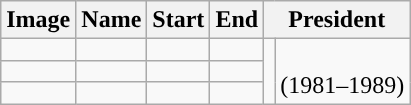<table class="wikitable sortable">
<tr>
<th class=unsortable>Image</th>
<th>Name</th>
<th>Start</th>
<th>End</th>
<th colspan=2>President</th>
</tr>
<tr>
<td></td>
<td></td>
<td></td>
<td></td>
<td rowspan=3 style="background: "></td>
<td rowspan=3><br>(1981–1989)</td>
</tr>
<tr>
<td></td>
<td></td>
<td></td>
<td></td>
</tr>
<tr>
<td></td>
<td></td>
<td></td>
<td></td>
</tr>
</table>
